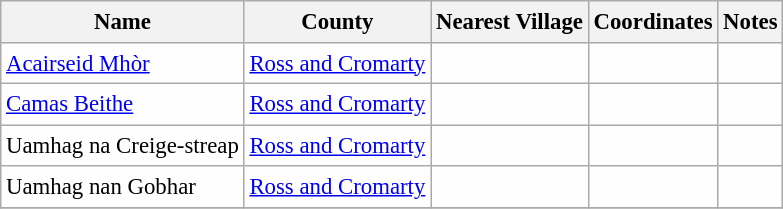<table class="wikitable sortable" style="table-layout:fixed;background-color:#FEFEFE;font-size:95%;padding:0.30em;line-height:1.35em;">
<tr>
<th scope="col">Name</th>
<th scope="col">County</th>
<th scope="col">Nearest Village</th>
<th scope="col" data-sort-type="number">Coordinates</th>
<th scope="col">Notes</th>
</tr>
<tr>
<td><a href='#'>Acairseid Mhòr</a></td>
<td><a href='#'>Ross and Cromarty</a></td>
<td></td>
<td></td>
<td></td>
</tr>
<tr>
<td><a href='#'>Camas Beithe</a></td>
<td><a href='#'>Ross and Cromarty</a></td>
<td></td>
<td></td>
<td></td>
</tr>
<tr>
<td>Uamhag na Creige-streap</td>
<td><a href='#'>Ross and Cromarty</a></td>
<td></td>
<td></td>
<td></td>
</tr>
<tr>
<td>Uamhag nan Gobhar</td>
<td><a href='#'>Ross and Cromarty</a></td>
<td></td>
<td></td>
<td></td>
</tr>
<tr>
</tr>
</table>
